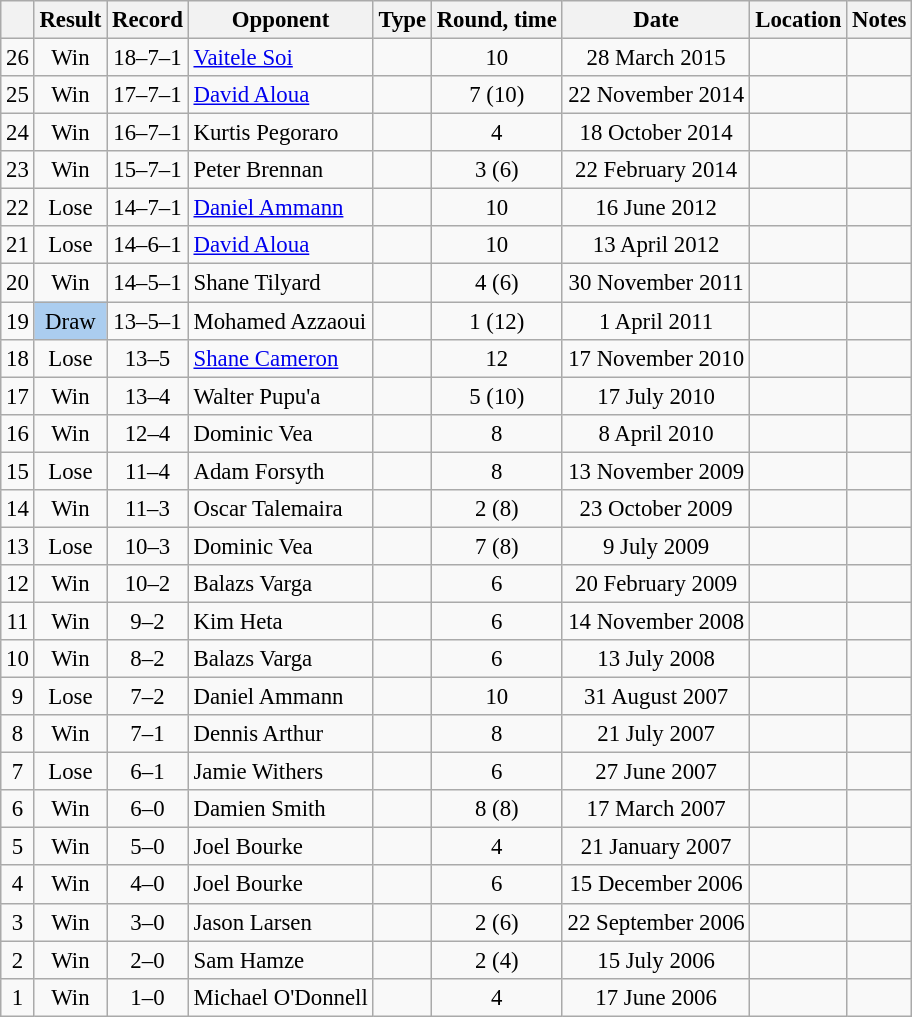<table class="wikitable" style="text-align:center; font-size:95%">
<tr>
<th></th>
<th>Result</th>
<th>Record</th>
<th>Opponent</th>
<th>Type</th>
<th>Round, time</th>
<th>Date</th>
<th>Location</th>
<th>Notes</th>
</tr>
<tr>
<td>26</td>
<td>Win</td>
<td>18–7–1</td>
<td style="text-align:left;"> <a href='#'>Vaitele Soi</a></td>
<td></td>
<td>10</td>
<td>28 March 2015</td>
<td style="text-align:left;"> </td>
<td style="text-align:left;"></td>
</tr>
<tr>
<td>25</td>
<td>Win</td>
<td>17–7–1</td>
<td style="text-align:left;"> <a href='#'>David Aloua</a></td>
<td></td>
<td>7 (10) </td>
<td>22 November 2014</td>
<td style="text-align:left;"> </td>
<td style="text-align:left;"></td>
</tr>
<tr>
<td>24</td>
<td>Win</td>
<td>16–7–1</td>
<td style="text-align:left;"> Kurtis Pegoraro</td>
<td></td>
<td>4</td>
<td>18 October 2014</td>
<td style="text-align:left;"> </td>
<td></td>
</tr>
<tr>
<td>23</td>
<td>Win</td>
<td>15–7–1</td>
<td style="text-align:left;"> Peter Brennan</td>
<td></td>
<td>3 (6) </td>
<td>22 February 2014</td>
<td style="text-align:left;"> </td>
<td></td>
</tr>
<tr>
<td>22</td>
<td>Lose</td>
<td>14–7–1</td>
<td style="text-align:left;"> <a href='#'>Daniel Ammann</a></td>
<td></td>
<td>10</td>
<td>16 June 2012</td>
<td style="text-align:left;"> </td>
<td style="text-align:left;"></td>
</tr>
<tr>
<td>21</td>
<td>Lose</td>
<td>14–6–1</td>
<td style="text-align:left;"> <a href='#'>David Aloua</a></td>
<td></td>
<td>10</td>
<td>13 April 2012</td>
<td style="text-align:left;"> </td>
<td style="text-align:left;"></td>
</tr>
<tr>
<td>20</td>
<td>Win</td>
<td>14–5–1</td>
<td style="text-align:left;"> Shane Tilyard</td>
<td></td>
<td>4 (6) </td>
<td>30 November 2011</td>
<td style="text-align:left;"> </td>
<td></td>
</tr>
<tr>
<td>19</td>
<td style="background:#abcdef;">Draw</td>
<td>13–5–1</td>
<td style="text-align:left;"> Mohamed Azzaoui</td>
<td></td>
<td>1 (12) </td>
<td>1 April 2011</td>
<td style="text-align:left;"> </td>
<td style="text-align:left;"></td>
</tr>
<tr>
<td>18</td>
<td>Lose</td>
<td>13–5</td>
<td style="text-align:left;"> <a href='#'>Shane Cameron</a></td>
<td></td>
<td>12</td>
<td>17 November 2010</td>
<td style="text-align:left;"> </td>
<td style="text-align:left;"></td>
</tr>
<tr>
<td>17</td>
<td>Win</td>
<td>13–4</td>
<td style="text-align:left;"> Walter Pupu'a</td>
<td></td>
<td>5 (10) </td>
<td>17 July 2010</td>
<td style="text-align:left;"> </td>
<td style="text-align:left;"></td>
</tr>
<tr>
<td>16</td>
<td>Win</td>
<td>12–4</td>
<td style="text-align:left;"> Dominic Vea</td>
<td></td>
<td>8</td>
<td>8 April 2010</td>
<td style="text-align:left;"> </td>
<td></td>
</tr>
<tr>
<td>15</td>
<td>Lose</td>
<td>11–4</td>
<td style="text-align:left;"> Adam Forsyth</td>
<td></td>
<td>8</td>
<td>13 November 2009</td>
<td style="text-align:left;"> </td>
<td></td>
</tr>
<tr>
<td>14</td>
<td>Win</td>
<td>11–3</td>
<td style="text-align:left;"> Oscar Talemaira</td>
<td></td>
<td>2 (8) </td>
<td>23 October 2009</td>
<td style="text-align:left;"> </td>
<td></td>
</tr>
<tr>
<td>13</td>
<td>Lose</td>
<td>10–3</td>
<td style="text-align:left;"> Dominic Vea</td>
<td></td>
<td>7 (8) </td>
<td>9 July 2009</td>
<td style="text-align:left;"> </td>
<td></td>
</tr>
<tr>
<td>12</td>
<td>Win</td>
<td>10–2</td>
<td style="text-align:left;"> Balazs Varga</td>
<td></td>
<td>6</td>
<td>20 February 2009</td>
<td style="text-align:left;"> </td>
<td></td>
</tr>
<tr>
<td>11</td>
<td>Win</td>
<td>9–2</td>
<td style="text-align:left;"> Kim Heta</td>
<td></td>
<td>6</td>
<td>14 November 2008</td>
<td style="text-align:left;"> </td>
<td></td>
</tr>
<tr>
<td>10</td>
<td>Win</td>
<td>8–2</td>
<td style="text-align:left;"> Balazs Varga</td>
<td></td>
<td>6</td>
<td>13 July 2008</td>
<td style="text-align:left;"> </td>
<td></td>
</tr>
<tr>
<td>9</td>
<td>Lose</td>
<td>7–2</td>
<td style="text-align:left;"> Daniel Ammann</td>
<td></td>
<td>10</td>
<td>31 August 2007</td>
<td style="text-align:left;"> </td>
<td style="text-align:left;"></td>
</tr>
<tr>
<td>8</td>
<td>Win</td>
<td>7–1</td>
<td style="text-align:left;"> Dennis Arthur</td>
<td></td>
<td>8</td>
<td>21 July 2007</td>
<td style="text-align:left;"> </td>
<td></td>
</tr>
<tr>
<td>7</td>
<td>Lose</td>
<td>6–1</td>
<td style="text-align:left;"> Jamie Withers</td>
<td></td>
<td>6</td>
<td>27 June 2007</td>
<td style="text-align:left;"> </td>
<td></td>
</tr>
<tr>
<td>6</td>
<td>Win</td>
<td>6–0</td>
<td style="text-align:left;"> Damien Smith</td>
<td></td>
<td>8 (8) </td>
<td>17 March 2007</td>
<td style="text-align:left;"> </td>
<td style="text-align:left;"></td>
</tr>
<tr>
<td>5</td>
<td>Win</td>
<td>5–0</td>
<td style="text-align:left;"> Joel Bourke</td>
<td></td>
<td>4</td>
<td>21 January 2007</td>
<td style="text-align:left;"> </td>
<td></td>
</tr>
<tr>
<td>4</td>
<td>Win</td>
<td>4–0</td>
<td style="text-align:left;"> Joel Bourke</td>
<td></td>
<td>6</td>
<td>15 December 2006</td>
<td style="text-align:left;"> </td>
<td></td>
</tr>
<tr>
<td>3</td>
<td>Win</td>
<td>3–0</td>
<td style="text-align:left;"> Jason Larsen</td>
<td></td>
<td>2 (6) </td>
<td>22 September 2006</td>
<td style="text-align:left;"> </td>
<td></td>
</tr>
<tr>
<td>2</td>
<td>Win</td>
<td>2–0</td>
<td style="text-align:left;"> Sam Hamze</td>
<td></td>
<td>2 (4) </td>
<td>15 July 2006</td>
<td style="text-align:left;"> </td>
<td></td>
</tr>
<tr>
<td>1</td>
<td>Win</td>
<td>1–0</td>
<td style="text-align:left;"> Michael O'Donnell</td>
<td></td>
<td>4</td>
<td>17 June 2006</td>
<td style="text-align:left;"> </td>
<td style="text-align:left;"></td>
</tr>
</table>
